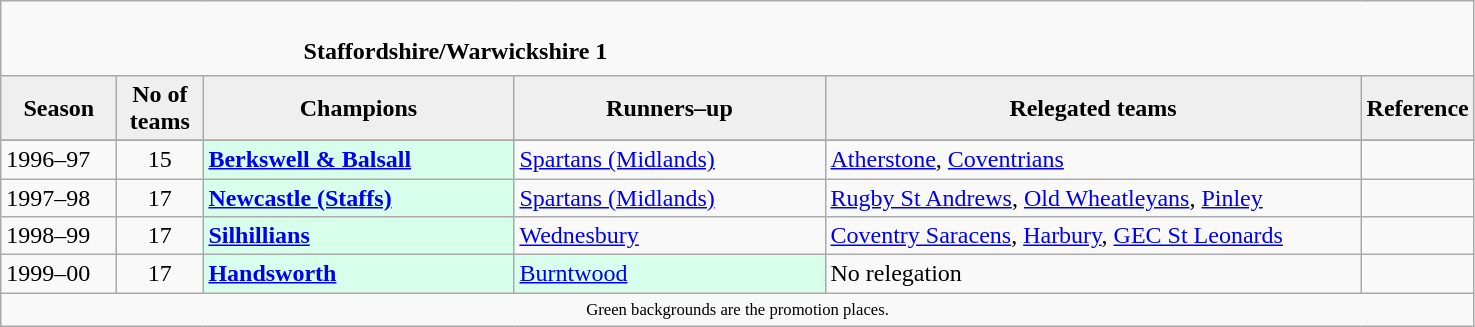<table class="wikitable" style="text-align: left;">
<tr>
<td colspan="11" cellpadding="0" cellspacing="0"><br><table border="0" style="width:100%;" cellpadding="0" cellspacing="0">
<tr>
<td style="width:20%; border:0;"></td>
<td style="border:0;"><strong>Staffordshire/Warwickshire 1</strong></td>
<td style="width:20%; border:0;"></td>
</tr>
</table>
</td>
</tr>
<tr>
<th style="background:#efefef; width:70px;">Season</th>
<th style="background:#efefef; width:50px;">No of teams</th>
<th style="background:#efefef; width:200px;">Champions</th>
<th style="background:#efefef; width:200px;">Runners–up</th>
<th style="background:#efefef; width:350px;">Relegated teams</th>
<th style="background:#efefef; width:50px;">Reference</th>
</tr>
<tr align=left>
</tr>
<tr>
<td>1996–97</td>
<td style="text-align: center;">15</td>
<td style="background:#d8ffeb;"><strong><a href='#'>Berkswell & Balsall</a></strong></td>
<td><a href='#'>Spartans (Midlands)</a></td>
<td><a href='#'>Atherstone</a>, <a href='#'>Coventrians</a></td>
<td></td>
</tr>
<tr>
<td>1997–98</td>
<td style="text-align: center;">17</td>
<td style="background:#d8ffeb;"><strong><a href='#'>Newcastle (Staffs)</a></strong></td>
<td><a href='#'>Spartans (Midlands)</a></td>
<td><a href='#'>Rugby St Andrews</a>, <a href='#'>Old Wheatleyans</a>, <a href='#'>Pinley</a></td>
<td></td>
</tr>
<tr>
<td>1998–99</td>
<td style="text-align: center;">17</td>
<td style="background:#d8ffeb;"><strong><a href='#'>Silhillians</a></strong></td>
<td><a href='#'>Wednesbury</a></td>
<td><a href='#'>Coventry Saracens</a>, <a href='#'>Harbury</a>, <a href='#'>GEC St Leonards</a></td>
<td></td>
</tr>
<tr>
<td>1999–00</td>
<td style="text-align: center;">17</td>
<td style="background:#d8ffeb;"><strong><a href='#'>Handsworth</a></strong></td>
<td style="background:#d8ffeb;"><a href='#'>Burntwood</a></td>
<td>No relegation</td>
<td></td>
</tr>
<tr>
<td colspan="15"  style="border:0; font-size:smaller; text-align:center;"><small><span>Green backgrounds</span> are the promotion places.</small></td>
</tr>
</table>
